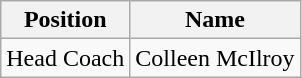<table class="wikitable">
<tr>
<th>Position</th>
<th>Name</th>
</tr>
<tr>
<td>Head Coach</td>
<td> Colleen McIlroy</td>
</tr>
</table>
